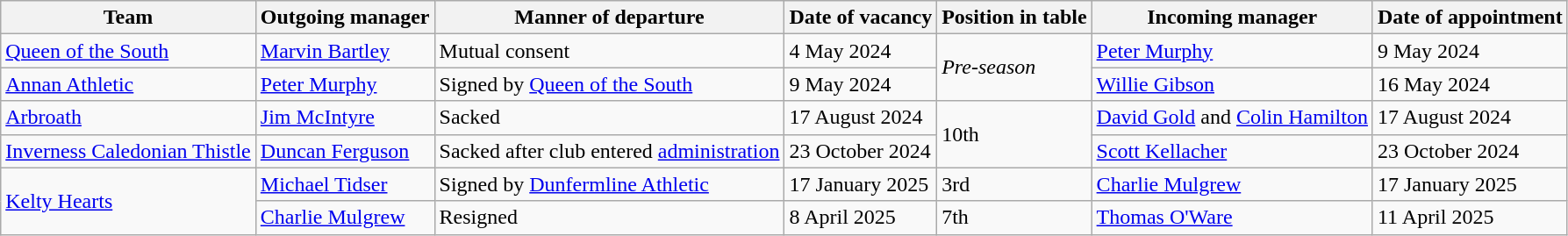<table class="wikitable sortable">
<tr>
<th>Team</th>
<th>Outgoing manager</th>
<th>Manner of departure</th>
<th>Date of vacancy</th>
<th>Position in table</th>
<th>Incoming manager</th>
<th>Date of appointment</th>
</tr>
<tr>
<td><a href='#'>Queen of the South</a></td>
<td> <a href='#'>Marvin Bartley</a></td>
<td>Mutual consent</td>
<td>4 May 2024</td>
<td rowspan="2"><em>Pre-season</em></td>
<td> <a href='#'>Peter Murphy</a></td>
<td>9 May 2024</td>
</tr>
<tr>
<td><a href='#'>Annan Athletic</a></td>
<td> <a href='#'>Peter Murphy</a></td>
<td>Signed by <a href='#'>Queen of the South</a></td>
<td>9 May 2024</td>
<td> <a href='#'>Willie Gibson</a></td>
<td>16 May 2024</td>
</tr>
<tr>
<td><a href='#'>Arbroath</a></td>
<td> <a href='#'>Jim McIntyre</a></td>
<td>Sacked</td>
<td>17 August 2024</td>
<td rowspan="2">10th</td>
<td> <a href='#'>David Gold</a> and <a href='#'>Colin Hamilton</a></td>
<td>17 August 2024</td>
</tr>
<tr>
<td><a href='#'>Inverness Caledonian Thistle</a></td>
<td> <a href='#'>Duncan Ferguson</a></td>
<td>Sacked after club entered <a href='#'>administration</a></td>
<td>23 October 2024</td>
<td> <a href='#'>Scott Kellacher</a></td>
<td>23 October 2024</td>
</tr>
<tr>
<td rowspan="2"><a href='#'>Kelty Hearts</a></td>
<td> <a href='#'>Michael Tidser</a></td>
<td>Signed by <a href='#'>Dunfermline Athletic</a></td>
<td>17 January 2025</td>
<td>3rd</td>
<td> <a href='#'>Charlie Mulgrew</a></td>
<td>17 January 2025</td>
</tr>
<tr>
<td> <a href='#'>Charlie Mulgrew</a></td>
<td>Resigned</td>
<td>8 April 2025</td>
<td>7th</td>
<td> <a href='#'>Thomas O'Ware</a></td>
<td>11 April 2025</td>
</tr>
</table>
